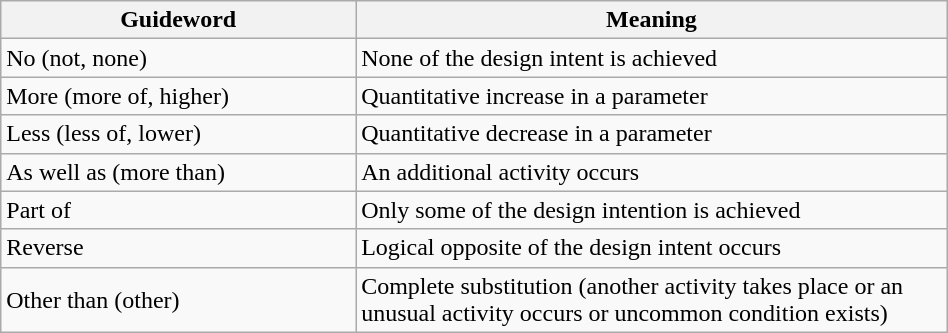<table class="wikitable" style="width:50%">
<tr>
<th width="30%">Guideword</th>
<th width="50%">Meaning</th>
</tr>
<tr>
<td>No (not, none)</td>
<td>None of the design intent is achieved</td>
</tr>
<tr>
<td>More (more of, higher)</td>
<td>Quantitative increase in a parameter</td>
</tr>
<tr>
<td>Less (less of, lower)</td>
<td>Quantitative decrease in a parameter</td>
</tr>
<tr>
<td>As well as (more than)</td>
<td>An additional activity occurs</td>
</tr>
<tr>
<td>Part of</td>
<td>Only some of the design intention is achieved</td>
</tr>
<tr>
<td>Reverse</td>
<td>Logical opposite of the design intent occurs</td>
</tr>
<tr>
<td>Other than (other)</td>
<td>Complete substitution (another activity takes place or an unusual activity occurs or uncommon condition exists)</td>
</tr>
</table>
